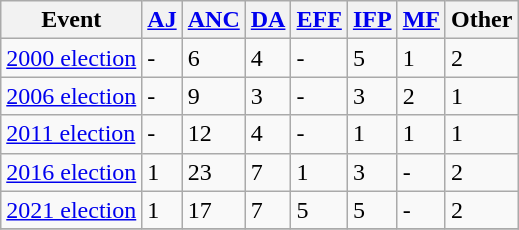<table class="wikitable">
<tr>
<th>Event</th>
<th><a href='#'>AJ</a></th>
<th><a href='#'>ANC</a></th>
<th><a href='#'>DA</a></th>
<th><a href='#'>EFF</a></th>
<th><a href='#'>IFP</a></th>
<th><a href='#'>MF</a></th>
<th>Other</th>
</tr>
<tr>
<td><a href='#'>2000 election</a></td>
<td>-</td>
<td>6</td>
<td>4</td>
<td>-</td>
<td>5</td>
<td>1</td>
<td>2</td>
</tr>
<tr>
<td><a href='#'>2006 election</a></td>
<td>-</td>
<td>9</td>
<td>3</td>
<td>-</td>
<td>3</td>
<td>2</td>
<td>1</td>
</tr>
<tr>
<td><a href='#'>2011 election</a></td>
<td>-</td>
<td>12</td>
<td>4</td>
<td>-</td>
<td>1</td>
<td>1</td>
<td>1</td>
</tr>
<tr>
<td><a href='#'>2016 election</a></td>
<td>1</td>
<td>23</td>
<td>7</td>
<td>1</td>
<td>3</td>
<td>-</td>
<td>2</td>
</tr>
<tr>
<td><a href='#'>2021 election</a></td>
<td>1</td>
<td>17</td>
<td>7</td>
<td>5</td>
<td>5</td>
<td>-</td>
<td>2</td>
</tr>
<tr>
</tr>
</table>
